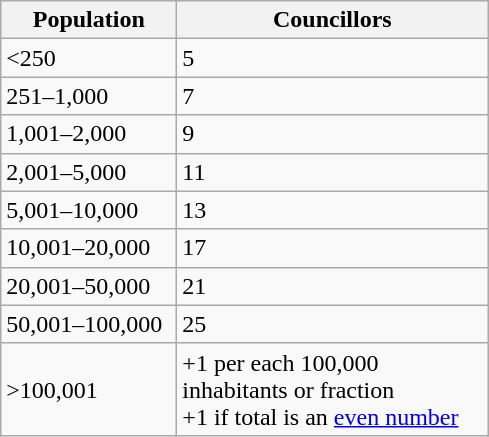<table class="wikitable" style="text-align:left;">
<tr>
<th width="110">Population</th>
<th width="200">Councillors</th>
</tr>
<tr>
<td><250</td>
<td>5</td>
</tr>
<tr>
<td>251–1,000</td>
<td>7</td>
</tr>
<tr>
<td>1,001–2,000</td>
<td>9</td>
</tr>
<tr>
<td>2,001–5,000</td>
<td>11</td>
</tr>
<tr>
<td>5,001–10,000</td>
<td>13</td>
</tr>
<tr>
<td>10,001–20,000</td>
<td>17</td>
</tr>
<tr>
<td>20,001–50,000</td>
<td>21</td>
</tr>
<tr>
<td>50,001–100,000</td>
<td>25</td>
</tr>
<tr>
<td>>100,001</td>
<td>+1 per each 100,000 inhabitants or fraction<br>+1 if total is an <a href='#'>even number</a></td>
</tr>
</table>
